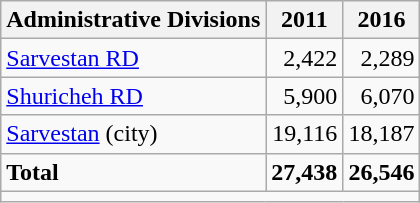<table class="wikitable">
<tr>
<th>Administrative Divisions</th>
<th>2011</th>
<th>2016</th>
</tr>
<tr>
<td><a href='#'>Sarvestan RD</a></td>
<td style="text-align: right;">2,422</td>
<td style="text-align: right;">2,289</td>
</tr>
<tr>
<td><a href='#'>Shuricheh RD</a></td>
<td style="text-align: right;">5,900</td>
<td style="text-align: right;">6,070</td>
</tr>
<tr>
<td><a href='#'>Sarvestan</a> (city)</td>
<td style="text-align: right;">19,116</td>
<td style="text-align: right;">18,187</td>
</tr>
<tr>
<td><strong>Total</strong></td>
<td style="text-align: right;"><strong>27,438</strong></td>
<td style="text-align: right;"><strong>26,546</strong></td>
</tr>
<tr>
<td colspan=3></td>
</tr>
</table>
